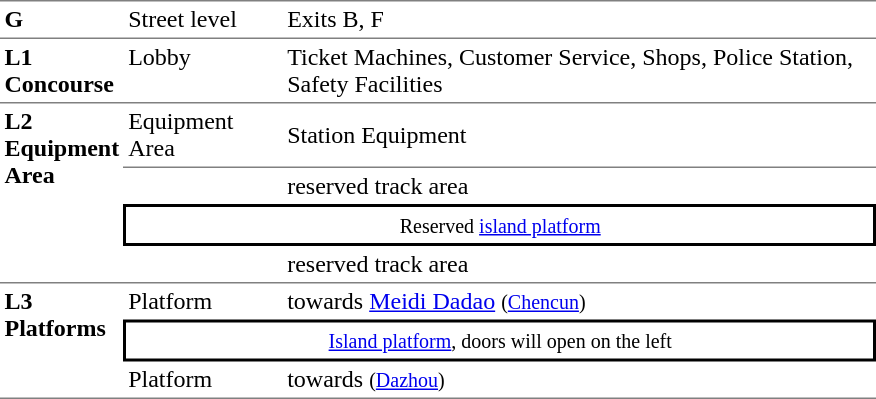<table table border=0 cellspacing=0 cellpadding=3>
<tr>
<td style="border-top:solid 1px gray;" width=50 valign=top><strong>G</strong></td>
<td style="border-top:solid 1px gray;" width=100 valign=top>Street level</td>
<td style="border-top:solid 1px gray;" width=390 valign=top>Exits B, F</td>
</tr>
<tr>
<td style="border-bottom:solid 1px gray; border-top:solid 1px gray;" valign=top><strong>L1<br>Concourse</strong></td>
<td style="border-bottom:solid 1px gray; border-top:solid 1px gray;" valign=top>Lobby</td>
<td style="border-bottom:solid 1px gray; border-top:solid 1px gray;" valign=top>Ticket Machines, Customer Service, Shops, Police Station, Safety Facilities</td>
</tr>
<tr>
<td style="border-bottom:solid 1px gray;" rowspan=4 valign=top><strong>L2<br>Equipment Area</strong></td>
<td style="border-bottom:solid 1px gray;">Equipment Area</td>
<td style="border-bottom:solid 1px gray;">Station Equipment</td>
</tr>
<tr>
<td></td>
<td>  reserved track area</td>
</tr>
<tr>
<td style="border-right:solid 2px black;border-left:solid 2px black;border-top:solid 2px black;border-bottom:solid 2px black;text-align:center;" colspan=2><small>Reserved <a href='#'>island platform</a></small></td>
</tr>
<tr>
<td style="border-bottom:solid 1px gray;"></td>
<td style="border-bottom:solid 1px gray;">  reserved track area</td>
</tr>
<tr>
<td style="border-bottom:solid 1px gray;" rowspan=3 valign=top><strong>L3<br>Platforms</strong></td>
<td>Platform </td>
<td>   towards <a href='#'>Meidi Dadao</a> <small>(<a href='#'>Chencun</a>)</small></td>
</tr>
<tr>
<td style="border-right:solid 2px black;border-left:solid 2px black;border-top:solid 2px black;border-bottom:solid 2px black;text-align:center;" colspan=2><small><a href='#'>Island platform</a>, doors will open on the left</small></td>
</tr>
<tr>
<td style="border-bottom:solid 1px gray;">Platform </td>
<td style="border-bottom:solid 1px gray;">  towards  <small>(<a href='#'>Dazhou</a>)</small> </td>
</tr>
</table>
